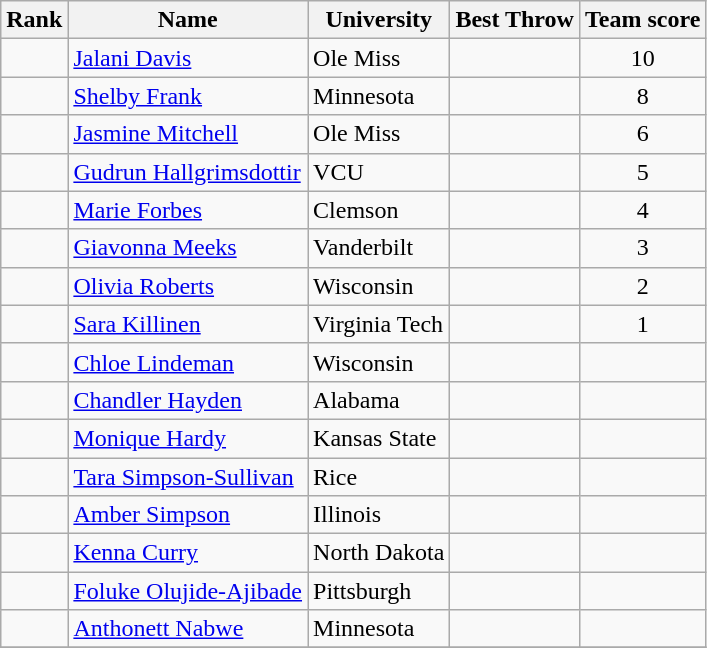<table class="wikitable sortable plainrowheaders" style="text-align:center">
<tr>
<th scope="col">Rank</th>
<th scope="col">Name</th>
<th scope="col">University</th>
<th scope="col">Best Throw</th>
<th scope="col">Team score</th>
</tr>
<tr>
<td></td>
<td align=left> <a href='#'>Jalani Davis</a></td>
<td align=left>Ole Miss</td>
<td><strong></strong></td>
<td>10</td>
</tr>
<tr>
<td></td>
<td align=left> <a href='#'>Shelby Frank</a></td>
<td align=left>Minnesota</td>
<td><strong></strong></td>
<td>8</td>
</tr>
<tr>
<td></td>
<td align=left> <a href='#'>Jasmine Mitchell</a></td>
<td align=left>Ole Miss</td>
<td><strong></strong></td>
<td>6</td>
</tr>
<tr>
<td></td>
<td align=left> <a href='#'>Gudrun Hallgrimsdottir</a></td>
<td align=left>VCU</td>
<td><strong></strong></td>
<td>5</td>
</tr>
<tr>
<td></td>
<td align=left> <a href='#'>Marie Forbes</a></td>
<td align=left>Clemson</td>
<td><strong></strong></td>
<td>4</td>
</tr>
<tr>
<td></td>
<td align=left> <a href='#'>Giavonna Meeks</a></td>
<td align=left>Vanderbilt</td>
<td><strong></strong></td>
<td>3</td>
</tr>
<tr>
<td></td>
<td align=left> <a href='#'>Olivia Roberts</a></td>
<td align=left>Wisconsin</td>
<td><strong></strong></td>
<td>2</td>
</tr>
<tr>
<td></td>
<td align=left> <a href='#'>Sara Killinen</a></td>
<td align=left>Virginia Tech</td>
<td><strong></strong></td>
<td>1</td>
</tr>
<tr>
<td></td>
<td align=left> <a href='#'>Chloe Lindeman</a></td>
<td align=left>Wisconsin</td>
<td><strong></strong></td>
<td></td>
</tr>
<tr>
<td></td>
<td align=left> <a href='#'>Chandler Hayden</a></td>
<td align=left>Alabama</td>
<td><strong></strong></td>
<td></td>
</tr>
<tr>
<td></td>
<td align=left> <a href='#'>Monique Hardy</a></td>
<td align=left>Kansas State</td>
<td><strong></strong></td>
<td></td>
</tr>
<tr>
<td></td>
<td align=left> <a href='#'>Tara Simpson-Sullivan</a></td>
<td align=left>Rice</td>
<td><strong></strong></td>
<td></td>
</tr>
<tr>
<td></td>
<td align=left> <a href='#'>Amber Simpson</a></td>
<td align=left>Illinois</td>
<td><strong></strong></td>
<td></td>
</tr>
<tr>
<td></td>
<td align=left> <a href='#'>Kenna Curry</a></td>
<td align=left>North Dakota</td>
<td><strong></strong></td>
<td></td>
</tr>
<tr>
<td></td>
<td align=left> <a href='#'>Foluke Olujide-Ajibade</a></td>
<td align=left>Pittsburgh</td>
<td><strong></strong></td>
<td></td>
</tr>
<tr>
<td></td>
<td align=left> <a href='#'>Anthonett Nabwe</a></td>
<td align=left>Minnesota</td>
<td><strong></strong></td>
<td></td>
</tr>
<tr>
</tr>
</table>
